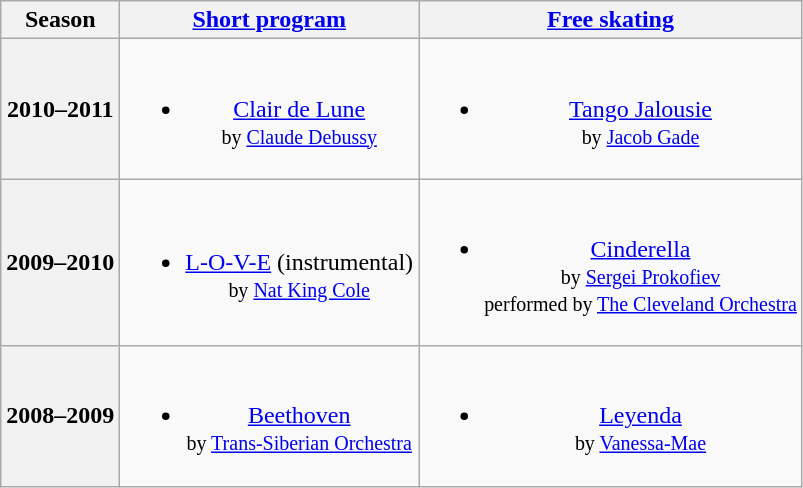<table class="wikitable" style="text-align:center">
<tr>
<th>Season</th>
<th><a href='#'>Short program</a></th>
<th><a href='#'>Free skating</a></th>
</tr>
<tr>
<th>2010–2011</th>
<td><br><ul><li><a href='#'>Clair de Lune</a> <br><small> by <a href='#'>Claude Debussy</a> </small></li></ul></td>
<td><br><ul><li><a href='#'>Tango Jalousie</a> <br><small> by <a href='#'>Jacob Gade</a> </small></li></ul></td>
</tr>
<tr>
<th>2009–2010</th>
<td><br><ul><li><a href='#'>L-O-V-E</a> (instrumental) <br><small> by <a href='#'>Nat King Cole</a> </small></li></ul></td>
<td><br><ul><li><a href='#'>Cinderella</a> <br><small> by <a href='#'>Sergei Prokofiev</a> <br> performed by <a href='#'>The Cleveland Orchestra</a> </small></li></ul></td>
</tr>
<tr>
<th>2008–2009</th>
<td><br><ul><li><a href='#'>Beethoven</a> <br><small> by <a href='#'>Trans-Siberian Orchestra</a> </small></li></ul></td>
<td><br><ul><li><a href='#'>Leyenda</a> <br><small> by <a href='#'>Vanessa-Mae</a> </small></li></ul></td>
</tr>
</table>
